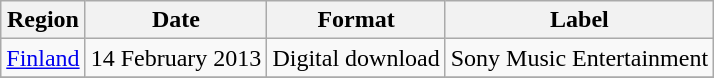<table class=wikitable>
<tr>
<th>Region</th>
<th>Date</th>
<th>Format</th>
<th>Label</th>
</tr>
<tr>
<td><a href='#'>Finland</a></td>
<td>14 February 2013</td>
<td>Digital download</td>
<td>Sony Music Entertainment</td>
</tr>
<tr>
</tr>
</table>
